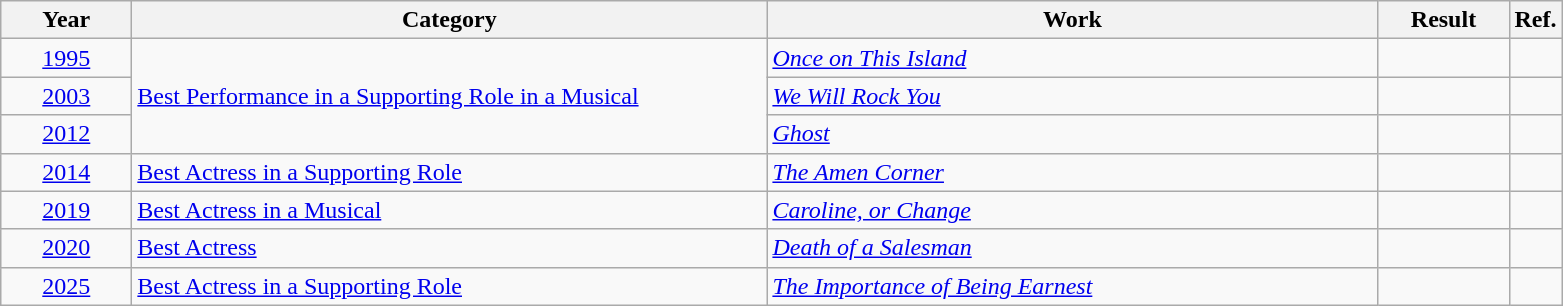<table class="wikitable">
<tr>
<th scope="col" style="width:5em;">Year</th>
<th scope="col" style="width:26em;">Category</th>
<th scope="col" style="width:25em;">Work</th>
<th scope="col" style="width:5em;">Result</th>
<th>Ref.</th>
</tr>
<tr>
<td style="text-align:center;"><a href='#'>1995</a></td>
<td rowspan="3"><a href='#'>Best Performance in a Supporting Role in a Musical</a></td>
<td><em><a href='#'>Once on This Island</a></em></td>
<td></td>
<td></td>
</tr>
<tr>
<td style="text-align:center;"><a href='#'>2003</a></td>
<td><a href='#'><em>We Will Rock You</em></a></td>
<td></td>
<td></td>
</tr>
<tr>
<td style="text-align:center;"><a href='#'>2012</a></td>
<td><a href='#'><em>Ghost</em></a></td>
<td></td>
<td></td>
</tr>
<tr>
<td style="text-align:center;"><a href='#'>2014</a></td>
<td><a href='#'>Best Actress in a Supporting Role</a></td>
<td><em><a href='#'>The Amen Corner</a></em></td>
<td></td>
<td></td>
</tr>
<tr>
<td style="text-align:center;"><a href='#'>2019</a></td>
<td><a href='#'>Best Actress in a Musical</a></td>
<td><em><a href='#'>Caroline, or Change</a></em></td>
<td></td>
<td></td>
</tr>
<tr>
<td style="text-align:center;"><a href='#'>2020</a></td>
<td><a href='#'>Best Actress</a></td>
<td><em><a href='#'>Death of a Salesman</a></em></td>
<td></td>
<td></td>
</tr>
<tr>
<td style="text-align:center;"><a href='#'>2025</a></td>
<td><a href='#'>Best Actress in a Supporting Role</a></td>
<td><em><a href='#'>The Importance of Being Earnest</a></em></td>
<td></td>
<td></td>
</tr>
</table>
